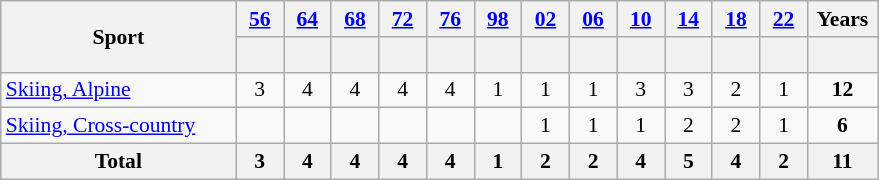<table class="wikitable sortable" size=90% style="text-align:center; font-size:90%">
<tr>
<th rowspan=2 width=150>Sport</th>
<th width=25><a href='#'>56</a></th>
<th width=25><a href='#'>64</a></th>
<th width=25><a href='#'>68</a></th>
<th width=25><a href='#'>72</a></th>
<th width=25><a href='#'>76</a></th>
<th width=25><a href='#'>98</a></th>
<th width=25><a href='#'>02</a></th>
<th width=25><a href='#'>06</a></th>
<th width=25><a href='#'>10</a></th>
<th width=25><a href='#'>14</a></th>
<th width=25><a href='#'>18</a></th>
<th width=25><a href='#'>22</a></th>
<th width=40>Years</th>
</tr>
<tr>
<th></th>
<th></th>
<th></th>
<th></th>
<th></th>
<th></th>
<th></th>
<th></th>
<th></th>
<th></th>
<th></th>
<th></th>
<th> </th>
</tr>
<tr>
<td align=left> <a href='#'>Skiing, Alpine</a></td>
<td>3</td>
<td>4</td>
<td>4</td>
<td>4</td>
<td>4</td>
<td>1</td>
<td>1</td>
<td>1</td>
<td>3</td>
<td>3</td>
<td>2</td>
<td>1</td>
<td><strong>12</strong></td>
</tr>
<tr>
<td align=left> <a href='#'>Skiing, Cross-country</a></td>
<td></td>
<td></td>
<td></td>
<td></td>
<td></td>
<td></td>
<td>1</td>
<td>1</td>
<td>1</td>
<td>2</td>
<td>2</td>
<td>1</td>
<td><strong>6</strong></td>
</tr>
<tr>
<th>Total</th>
<th>3</th>
<th>4</th>
<th>4</th>
<th>4</th>
<th>4</th>
<th>1</th>
<th>2</th>
<th>2</th>
<th>4</th>
<th>5</th>
<th>4</th>
<th>2</th>
<th>11</th>
</tr>
</table>
